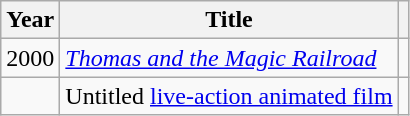<table class="wikitable">
<tr>
<th>Year</th>
<th>Title</th>
<th></th>
</tr>
<tr>
<td>2000</td>
<td><em><a href='#'>Thomas and the Magic Railroad</a></em></td>
<td></td>
</tr>
<tr>
<td></td>
<td>Untitled <a href='#'>live-action animated film</a></td>
<td></td>
</tr>
</table>
